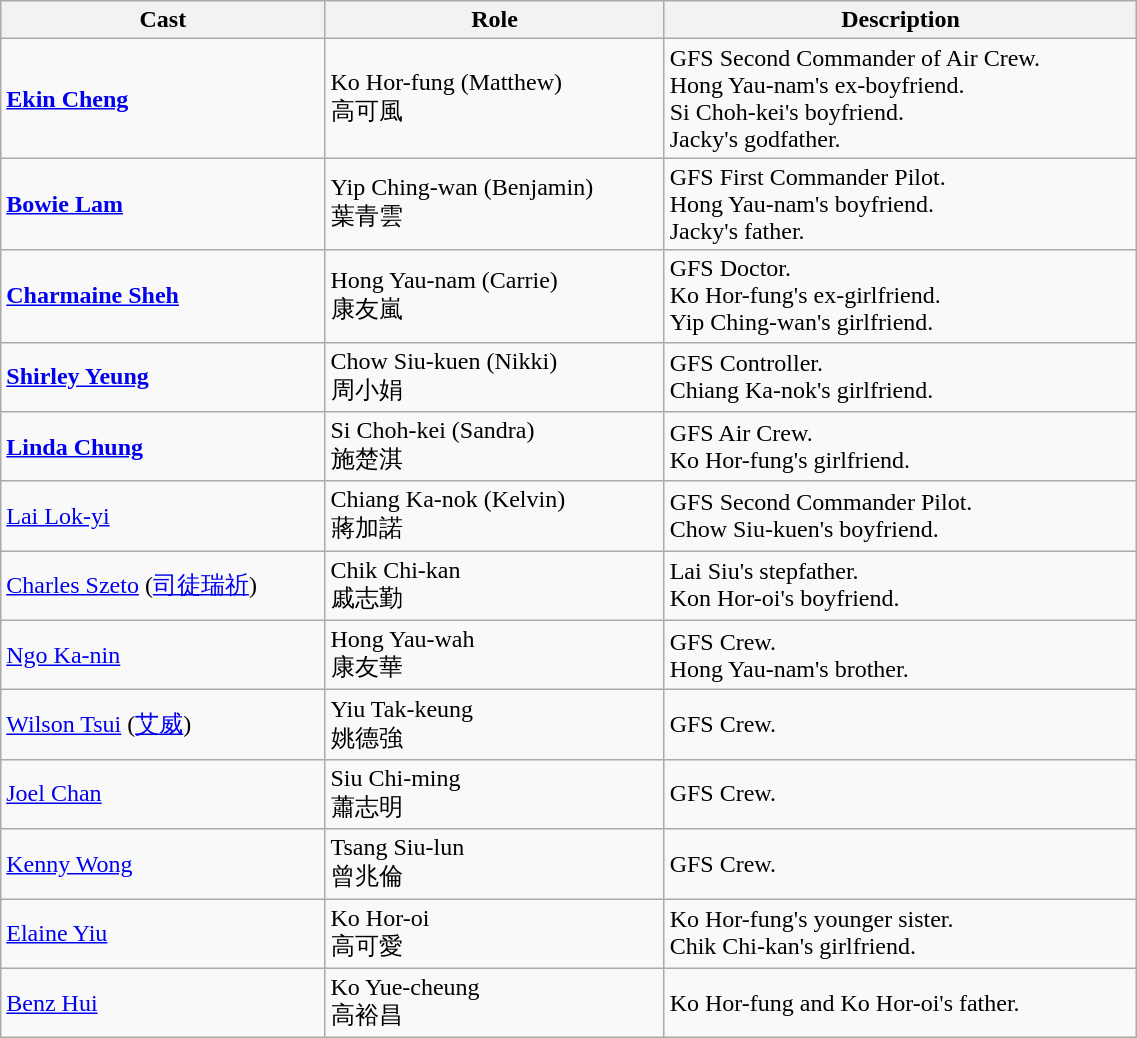<table class="wikitable" style="width:60%;">
<tr>
<th>Cast</th>
<th>Role</th>
<th>Description</th>
</tr>
<tr>
<td><strong><a href='#'>Ekin Cheng</a></strong></td>
<td>Ko Hor-fung (Matthew) <br> 高可風</td>
<td>GFS Second Commander of Air Crew. <br> Hong Yau-nam's ex-boyfriend. <br> Si Choh-kei's boyfriend. <br> Jacky's godfather.</td>
</tr>
<tr>
<td><strong><a href='#'>Bowie Lam</a></strong></td>
<td>Yip Ching-wan (Benjamin) <br> 葉青雲</td>
<td>GFS First Commander Pilot. <br> Hong Yau-nam's boyfriend. <br> Jacky's father.</td>
</tr>
<tr>
<td><strong><a href='#'>Charmaine Sheh</a></strong></td>
<td>Hong Yau-nam (Carrie) <br> 康友嵐</td>
<td>GFS Doctor. <br> Ko Hor-fung's ex-girlfriend. <br> Yip Ching-wan's girlfriend.</td>
</tr>
<tr>
<td><strong><a href='#'>Shirley Yeung</a></strong></td>
<td>Chow Siu-kuen (Nikki) <br> 周小娟</td>
<td>GFS Controller. <br> Chiang Ka-nok's girlfriend.</td>
</tr>
<tr>
<td><strong><a href='#'>Linda Chung</a></strong></td>
<td>Si Choh-kei (Sandra) <br> 施楚淇</td>
<td>GFS Air Crew. <br> Ko Hor-fung's girlfriend.</td>
</tr>
<tr>
<td><a href='#'>Lai Lok-yi</a></td>
<td>Chiang Ka-nok (Kelvin) <br> 蔣加諾</td>
<td>GFS Second Commander Pilot. <br> Chow Siu-kuen's boyfriend.</td>
</tr>
<tr>
<td><a href='#'>Charles Szeto</a> (<a href='#'>司徒瑞祈</a>)</td>
<td>Chik Chi-kan <br> 戚志勤</td>
<td>Lai Siu's stepfather. <br> Kon Hor-oi's boyfriend.</td>
</tr>
<tr>
<td><a href='#'>Ngo Ka-nin</a></td>
<td>Hong Yau-wah <br> 康友華</td>
<td>GFS Crew. <br> Hong Yau-nam's brother.</td>
</tr>
<tr>
<td><a href='#'>Wilson Tsui</a> (<a href='#'>艾威</a>)</td>
<td>Yiu Tak-keung <br> 姚德強</td>
<td>GFS Crew.</td>
</tr>
<tr>
<td><a href='#'>Joel Chan</a></td>
<td>Siu Chi-ming <br> 蕭志明</td>
<td>GFS Crew.</td>
</tr>
<tr>
<td><a href='#'>Kenny Wong</a></td>
<td>Tsang Siu-lun <br> 曾兆倫</td>
<td>GFS Crew.</td>
</tr>
<tr>
<td><a href='#'>Elaine Yiu</a></td>
<td>Ko Hor-oi <br> 高可愛</td>
<td>Ko Hor-fung's younger sister. <br> Chik Chi-kan's girlfriend.</td>
</tr>
<tr>
<td><a href='#'>Benz Hui</a></td>
<td>Ko Yue-cheung <br> 高裕昌</td>
<td>Ko Hor-fung and Ko Hor-oi's father.</td>
</tr>
</table>
